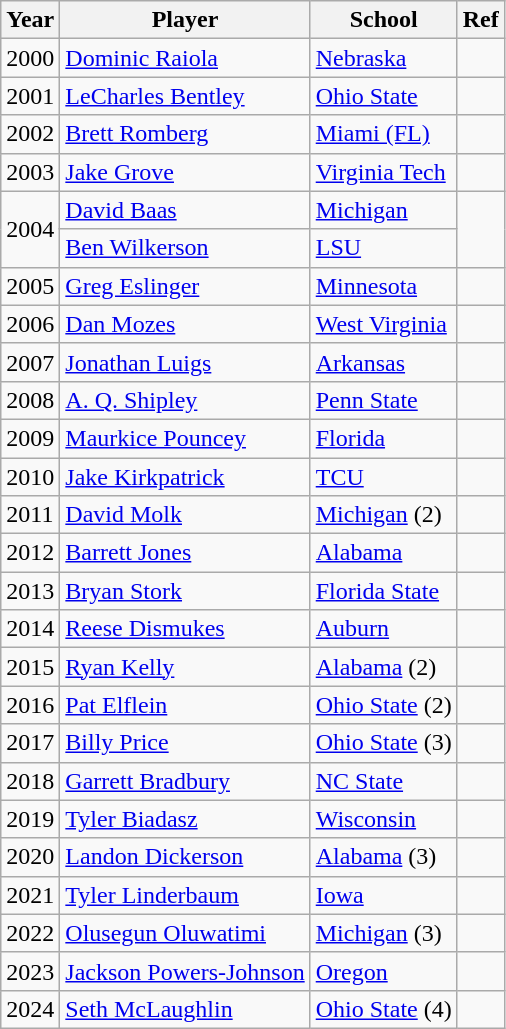<table class="wikitable">
<tr>
<th bgcolor="#e5e5e5">Year</th>
<th bgcolor="#e5e5e5">Player</th>
<th bgcolor="#e5e5e5">School</th>
<th bgcolor="#e5e5e5">Ref</th>
</tr>
<tr>
<td>2000</td>
<td><a href='#'>Dominic Raiola</a></td>
<td><a href='#'>Nebraska</a></td>
<td></td>
</tr>
<tr>
<td>2001</td>
<td><a href='#'>LeCharles Bentley</a></td>
<td><a href='#'>Ohio State</a></td>
<td></td>
</tr>
<tr>
<td>2002</td>
<td><a href='#'>Brett Romberg</a></td>
<td><a href='#'>Miami (FL)</a></td>
<td></td>
</tr>
<tr>
<td>2003</td>
<td><a href='#'>Jake Grove</a></td>
<td><a href='#'>Virginia Tech</a></td>
<td></td>
</tr>
<tr>
<td rowspan=2>2004</td>
<td><a href='#'>David Baas</a></td>
<td><a href='#'>Michigan</a></td>
<td rowspan=2></td>
</tr>
<tr>
<td><a href='#'>Ben Wilkerson</a></td>
<td><a href='#'>LSU</a></td>
</tr>
<tr>
<td>2005</td>
<td><a href='#'>Greg Eslinger</a></td>
<td><a href='#'>Minnesota</a></td>
<td></td>
</tr>
<tr>
<td>2006</td>
<td><a href='#'>Dan Mozes</a></td>
<td><a href='#'>West Virginia</a></td>
<td></td>
</tr>
<tr>
<td>2007</td>
<td><a href='#'>Jonathan Luigs</a></td>
<td><a href='#'>Arkansas</a></td>
<td></td>
</tr>
<tr>
<td>2008</td>
<td><a href='#'>A. Q. Shipley</a></td>
<td><a href='#'>Penn State</a></td>
<td></td>
</tr>
<tr>
<td>2009</td>
<td><a href='#'>Maurkice Pouncey</a></td>
<td><a href='#'>Florida</a></td>
<td></td>
</tr>
<tr>
<td>2010</td>
<td><a href='#'>Jake Kirkpatrick</a></td>
<td><a href='#'>TCU</a></td>
<td></td>
</tr>
<tr>
<td>2011</td>
<td><a href='#'>David Molk</a></td>
<td><a href='#'>Michigan</a> (2)</td>
<td></td>
</tr>
<tr>
<td>2012</td>
<td><a href='#'>Barrett Jones</a></td>
<td><a href='#'>Alabama</a></td>
<td></td>
</tr>
<tr>
<td>2013</td>
<td><a href='#'>Bryan Stork</a></td>
<td><a href='#'>Florida State</a></td>
<td></td>
</tr>
<tr>
<td>2014</td>
<td><a href='#'>Reese Dismukes</a></td>
<td><a href='#'>Auburn</a></td>
<td></td>
</tr>
<tr>
<td>2015</td>
<td><a href='#'>Ryan Kelly</a></td>
<td><a href='#'>Alabama</a> (2)</td>
<td></td>
</tr>
<tr>
<td>2016</td>
<td><a href='#'>Pat Elflein</a></td>
<td><a href='#'>Ohio State</a> (2)</td>
<td></td>
</tr>
<tr>
<td>2017</td>
<td><a href='#'>Billy Price</a></td>
<td><a href='#'>Ohio State</a> (3)</td>
<td></td>
</tr>
<tr>
<td>2018</td>
<td><a href='#'>Garrett Bradbury</a></td>
<td><a href='#'>NC State</a></td>
<td></td>
</tr>
<tr>
<td>2019</td>
<td><a href='#'>Tyler Biadasz</a></td>
<td><a href='#'>Wisconsin</a></td>
<td></td>
</tr>
<tr>
<td>2020</td>
<td><a href='#'>Landon Dickerson</a></td>
<td><a href='#'>Alabama</a> (3)</td>
<td></td>
</tr>
<tr>
<td>2021</td>
<td><a href='#'>Tyler Linderbaum</a></td>
<td><a href='#'>Iowa</a></td>
<td></td>
</tr>
<tr>
<td>2022</td>
<td><a href='#'>Olusegun Oluwatimi</a></td>
<td><a href='#'>Michigan</a> (3)</td>
<td></td>
</tr>
<tr>
<td>2023</td>
<td><a href='#'>Jackson Powers-Johnson</a></td>
<td><a href='#'>Oregon</a></td>
<td></td>
</tr>
<tr>
<td>2024</td>
<td><a href='#'>Seth McLaughlin</a></td>
<td><a href='#'>Ohio State</a> (4)</td>
<td></td>
</tr>
</table>
